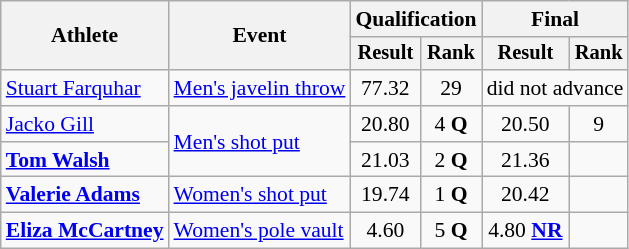<table class=wikitable style="font-size:90%">
<tr>
<th rowspan="2">Athlete</th>
<th rowspan="2">Event</th>
<th colspan="2">Qualification</th>
<th colspan="2">Final</th>
</tr>
<tr style="font-size:95%">
<th>Result</th>
<th>Rank</th>
<th>Result</th>
<th>Rank</th>
</tr>
<tr align=center>
<td align=left><a href='#'>Stuart Farquhar</a></td>
<td align=left><a href='#'>Men's javelin throw</a></td>
<td>77.32</td>
<td>29</td>
<td colspan=2>did not advance</td>
</tr>
<tr align=center>
<td align=left><a href='#'>Jacko Gill</a></td>
<td align=left rowspan=2><a href='#'>Men's shot put</a></td>
<td>20.80</td>
<td>4 <strong>Q</strong></td>
<td>20.50</td>
<td>9</td>
</tr>
<tr align=center>
<td align=left><strong><a href='#'>Tom Walsh</a></strong></td>
<td>21.03</td>
<td>2 <strong>Q</strong></td>
<td>21.36</td>
<td></td>
</tr>
<tr align=center>
<td align=left><strong><a href='#'>Valerie Adams</a></strong></td>
<td align=left><a href='#'>Women's shot put</a></td>
<td>19.74</td>
<td>1 <strong>Q</strong></td>
<td>20.42</td>
<td></td>
</tr>
<tr align=center>
<td align=left><strong><a href='#'>Eliza McCartney</a></strong></td>
<td align=left><a href='#'>Women's pole vault</a></td>
<td>4.60</td>
<td>5 <strong>Q</strong></td>
<td>4.80 <strong><a href='#'>NR</a></strong></td>
<td></td>
</tr>
</table>
